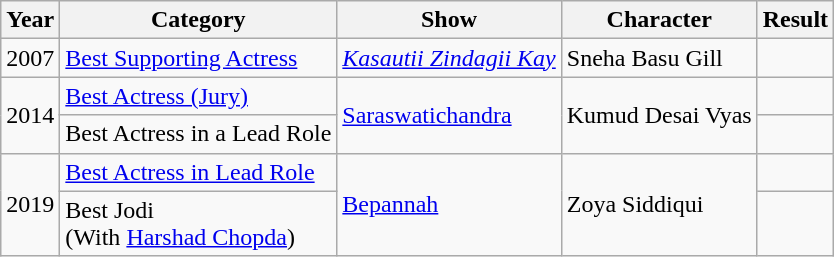<table class="wikitable sortable">
<tr>
<th>Year</th>
<th>Category</th>
<th>Show</th>
<th>Character</th>
<th>Result</th>
</tr>
<tr>
<td>2007</td>
<td><a href='#'>Best Supporting Actress</a></td>
<td><em><a href='#'>Kasautii Zindagii Kay</a></em></td>
<td>Sneha Basu Gill</td>
<td></td>
</tr>
<tr>
<td rowspan="2">2014</td>
<td><a href='#'>Best Actress (Jury)</a></td>
<td rowspan=2><a href='#'>Saraswatichandra</a></td>
<td rowspan=2>Kumud Desai Vyas</td>
<td></td>
</tr>
<tr>
<td>Best Actress in a Lead Role</td>
<td></td>
</tr>
<tr>
<td rowspan="2">2019</td>
<td><a href='#'>Best Actress in Lead Role</a></td>
<td rowspan=2><a href='#'>Bepannah</a></td>
<td rowspan=2>Zoya Siddiqui</td>
<td></td>
</tr>
<tr>
<td>Best Jodi<br>(With <a href='#'>Harshad Chopda</a>)</td>
<td></td>
</tr>
</table>
